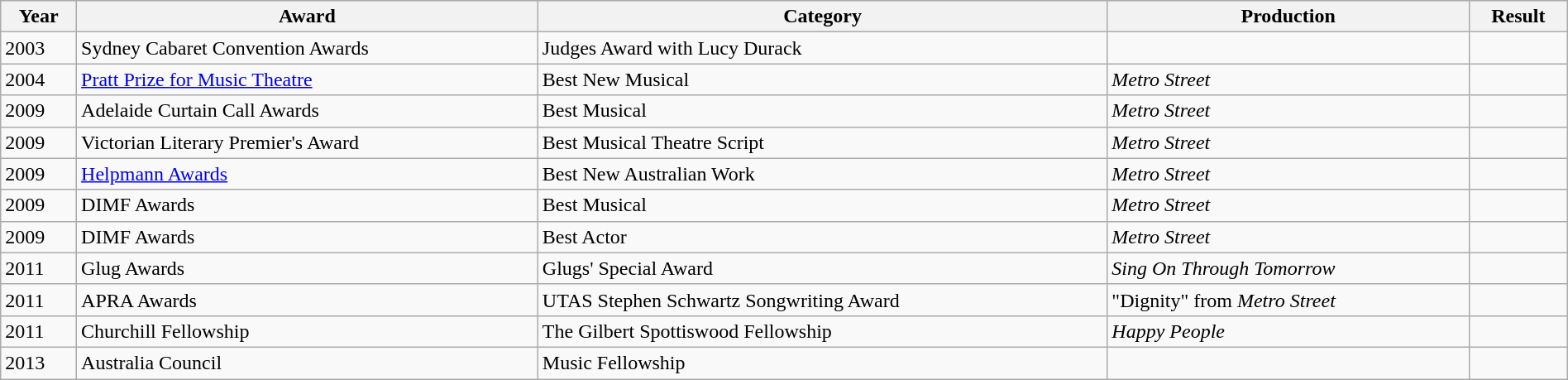<table class=wikitable width=100%>
<tr>
<th scope=col>Year</th>
<th scope=col>Award</th>
<th scope=col>Category</th>
<th scope=col>Production</th>
<th scope=col>Result</th>
</tr>
<tr>
<td>2003</td>
<td>Sydney Cabaret Convention Awards</td>
<td>Judges Award with Lucy Durack</td>
<td></td>
<td></td>
</tr>
<tr>
<td>2004</td>
<td><a href='#'>Pratt Prize for Music Theatre</a></td>
<td>Best New Musical</td>
<td><em>Metro Street</em></td>
<td></td>
</tr>
<tr>
<td>2009</td>
<td>Adelaide Curtain Call Awards</td>
<td>Best Musical</td>
<td><em>Metro Street</em></td>
<td></td>
</tr>
<tr>
<td>2009</td>
<td>Victorian Literary Premier's Award</td>
<td>Best Musical Theatre Script</td>
<td><em>Metro Street</em></td>
<td></td>
</tr>
<tr>
<td>2009</td>
<td><a href='#'>Helpmann Awards</a></td>
<td>Best New Australian Work</td>
<td><em>Metro Street</em></td>
<td></td>
</tr>
<tr>
<td>2009</td>
<td>DIMF Awards</td>
<td>Best Musical</td>
<td><em>Metro Street</em></td>
<td></td>
</tr>
<tr>
<td>2009</td>
<td>DIMF Awards</td>
<td>Best Actor</td>
<td><em>Metro Street</em></td>
<td></td>
</tr>
<tr>
<td>2011</td>
<td>Glug Awards</td>
<td>Glugs' Special Award</td>
<td><em>Sing On Through Tomorrow</em></td>
<td></td>
</tr>
<tr>
<td>2011</td>
<td>APRA Awards</td>
<td>UTAS Stephen Schwartz Songwriting Award</td>
<td>"Dignity" from <em>Metro Street</em></td>
<td></td>
</tr>
<tr>
<td>2011</td>
<td>Churchill Fellowship</td>
<td>The Gilbert Spottiswood Fellowship</td>
<td><em>Happy People</em></td>
<td></td>
</tr>
<tr>
<td>2013</td>
<td>Australia Council</td>
<td>Music Fellowship</td>
<td></td>
<td></td>
</tr>
</table>
